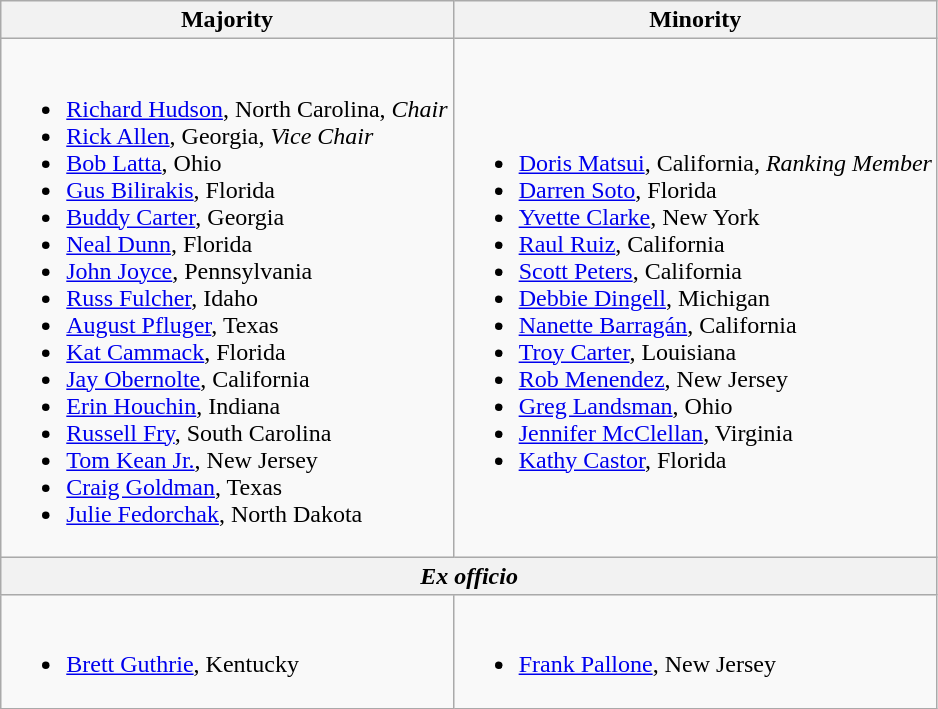<table class=wikitable>
<tr>
<th>Majority</th>
<th>Minority</th>
</tr>
<tr>
<td><br><ul><li><a href='#'>Richard Hudson</a>, North Carolina, <em>Chair</em></li><li><a href='#'>Rick Allen</a>, Georgia, <em>Vice Chair</em></li><li><a href='#'>Bob Latta</a>, Ohio</li><li><a href='#'>Gus Bilirakis</a>, Florida</li><li><a href='#'>Buddy Carter</a>, Georgia</li><li><a href='#'>Neal Dunn</a>, Florida</li><li><a href='#'>John Joyce</a>, Pennsylvania</li><li><a href='#'>Russ Fulcher</a>, Idaho</li><li><a href='#'>August Pfluger</a>, Texas</li><li><a href='#'>Kat Cammack</a>, Florida</li><li><a href='#'>Jay Obernolte</a>, California</li><li><a href='#'>Erin Houchin</a>, Indiana</li><li><a href='#'>Russell Fry</a>, South Carolina</li><li><a href='#'>Tom Kean Jr.</a>, New Jersey</li><li><a href='#'>Craig Goldman</a>, Texas</li><li><a href='#'>Julie Fedorchak</a>, North Dakota</li></ul></td>
<td><br><ul><li><a href='#'>Doris Matsui</a>, California, <em>Ranking Member</em></li><li><a href='#'>Darren Soto</a>, Florida</li><li><a href='#'>Yvette Clarke</a>, New York</li><li><a href='#'>Raul Ruiz</a>, California</li><li><a href='#'>Scott Peters</a>, California</li><li><a href='#'>Debbie Dingell</a>, Michigan</li><li><a href='#'>Nanette Barragán</a>, California</li><li><a href='#'>Troy Carter</a>, Louisiana</li><li><a href='#'>Rob Menendez</a>, New Jersey</li><li><a href='#'>Greg Landsman</a>, Ohio</li><li><a href='#'>Jennifer McClellan</a>, Virginia</li><li><a href='#'>Kathy Castor</a>, Florida</li></ul></td>
</tr>
<tr>
<th colspan=2><em>Ex officio</em></th>
</tr>
<tr>
<td><br><ul><li><a href='#'>Brett Guthrie</a>, Kentucky</li></ul></td>
<td><br><ul><li><a href='#'>Frank Pallone</a>, New Jersey</li></ul></td>
</tr>
</table>
